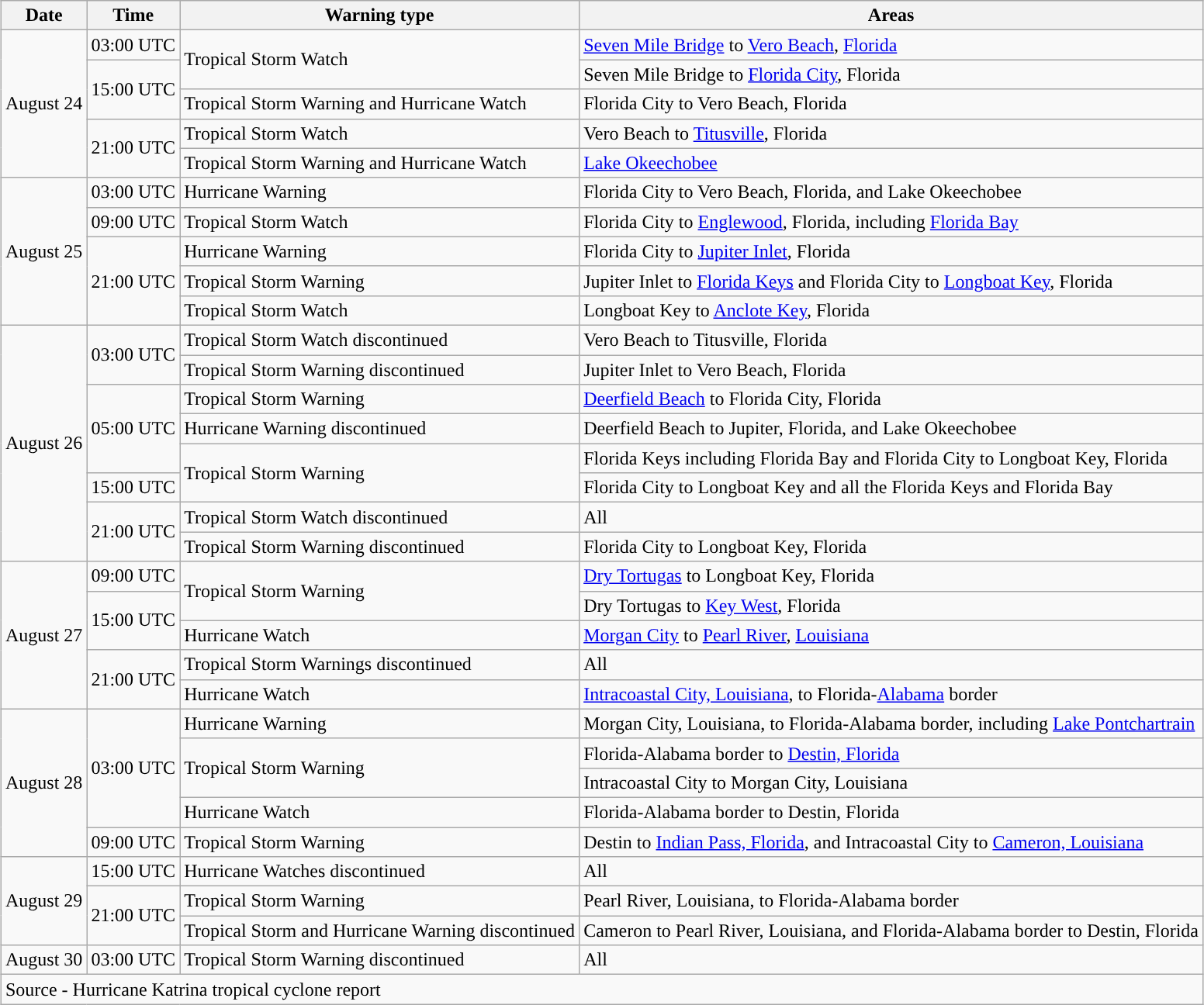<table class="wikitable collapsible" style="margin: 1em auto 1em auto;">
<tr>
<th scope="col">Date</th>
<th scope="col">Time</th>
<th scope="col">Warning type</th>
<th scope="col" style="text-align:center;">Areas</th>
</tr>
<tr>
<td rowspan=5>August 24</td>
<td>03:00 UTC</td>
<td rowspan="2" style="background-color:#">Tropical Storm Watch</td>
<td><a href='#'>Seven Mile Bridge</a> to <a href='#'>Vero Beach</a>, <a href='#'>Florida</a></td>
</tr>
<tr>
<td rowspan=2>15:00 UTC</td>
<td>Seven Mile Bridge to <a href='#'>Florida City</a>, Florida</td>
</tr>
<tr>
<td style="background-color:#">Tropical Storm Warning and Hurricane Watch</td>
<td>Florida City to Vero Beach, Florida</td>
</tr>
<tr>
<td rowspan=2>21:00 UTC</td>
<td style="background-color:#">Tropical Storm Watch</td>
<td>Vero Beach to <a href='#'>Titusville</a>, Florida</td>
</tr>
<tr>
<td style="background-color:#">Tropical Storm Warning and Hurricane Watch</td>
<td><a href='#'>Lake Okeechobee</a></td>
</tr>
<tr>
<td rowspan=5>August 25</td>
<td>03:00 UTC</td>
<td style="background-color:#">Hurricane Warning</td>
<td>Florida City to Vero Beach, Florida, and Lake Okeechobee</td>
</tr>
<tr>
<td>09:00 UTC</td>
<td style="background-color:#">Tropical Storm Watch</td>
<td>Florida City to <a href='#'>Englewood</a>, Florida, including <a href='#'>Florida Bay</a></td>
</tr>
<tr>
<td rowspan=3>21:00 UTC</td>
<td style="background-color:#">Hurricane Warning</td>
<td>Florida City to <a href='#'>Jupiter Inlet</a>, Florida</td>
</tr>
<tr>
<td style="background-color:#">Tropical Storm Warning</td>
<td>Jupiter Inlet to <a href='#'>Florida Keys</a> and Florida City to <a href='#'>Longboat Key</a>, Florida</td>
</tr>
<tr>
<td style="background-color:#">Tropical Storm Watch</td>
<td>Longboat Key to <a href='#'>Anclote Key</a>, Florida</td>
</tr>
<tr>
<td rowspan=8>August 26</td>
<td rowspan=2>03:00 UTC</td>
<td style="background-color:#">Tropical Storm Watch discontinued</td>
<td>Vero Beach to Titusville, Florida</td>
</tr>
<tr>
<td style="background-color:#">Tropical Storm Warning discontinued</td>
<td>Jupiter Inlet to Vero Beach, Florida</td>
</tr>
<tr>
<td rowspan=3>05:00 UTC</td>
<td style="background-color:#">Tropical Storm Warning</td>
<td><a href='#'>Deerfield Beach</a> to Florida City, Florida</td>
</tr>
<tr>
<td style="background-color:#">Hurricane Warning discontinued</td>
<td>Deerfield Beach to Jupiter, Florida, and Lake Okeechobee</td>
</tr>
<tr>
<td rowspan="2" style="background-color:#">Tropical Storm Warning</td>
<td>Florida Keys including Florida Bay and Florida City to Longboat Key, Florida</td>
</tr>
<tr>
<td>15:00 UTC</td>
<td>Florida City to Longboat Key and all the Florida Keys and Florida Bay</td>
</tr>
<tr>
<td rowspan=2>21:00 UTC</td>
<td style="background-color:#">Tropical Storm Watch discontinued</td>
<td>All</td>
</tr>
<tr>
<td style="background-color:#">Tropical Storm Warning discontinued</td>
<td>Florida City to Longboat Key, Florida</td>
</tr>
<tr>
<td rowspan=5>August 27</td>
<td>09:00 UTC</td>
<td rowspan="2" style="background-color:#">Tropical Storm Warning</td>
<td><a href='#'>Dry Tortugas</a> to Longboat Key, Florida</td>
</tr>
<tr>
<td rowspan=2>15:00 UTC</td>
<td>Dry Tortugas to <a href='#'>Key West</a>, Florida</td>
</tr>
<tr>
<td style="background-color:#">Hurricane Watch</td>
<td><a href='#'>Morgan City</a> to <a href='#'>Pearl River</a>, <a href='#'>Louisiana</a></td>
</tr>
<tr>
<td rowspan=2>21:00 UTC</td>
<td style="background-color:#">Tropical Storm Warnings discontinued</td>
<td>All</td>
</tr>
<tr>
<td style="background-color:#">Hurricane Watch</td>
<td><a href='#'>Intracoastal City, Louisiana</a>, to Florida-<a href='#'>Alabama</a> border</td>
</tr>
<tr>
<td rowspan=5>August 28</td>
<td rowspan=4>03:00 UTC</td>
<td style="background-color:#">Hurricane Warning</td>
<td>Morgan City, Louisiana, to Florida-Alabama border, including <a href='#'>Lake Pontchartrain</a></td>
</tr>
<tr>
<td rowspan="2" style="background-color:#">Tropical Storm Warning</td>
<td>Florida-Alabama border to <a href='#'>Destin, Florida</a></td>
</tr>
<tr>
<td>Intracoastal City to Morgan City, Louisiana</td>
</tr>
<tr>
<td style="background-color:#">Hurricane Watch</td>
<td>Florida-Alabama border to Destin, Florida</td>
</tr>
<tr>
<td>09:00 UTC</td>
<td style="background-color:#">Tropical Storm Warning</td>
<td>Destin to <a href='#'>Indian Pass, Florida</a>, and Intracoastal City to <a href='#'>Cameron, Louisiana</a></td>
</tr>
<tr>
<td rowspan=3>August 29</td>
<td>15:00 UTC</td>
<td style="background-color:#">Hurricane Watches discontinued</td>
<td>All</td>
</tr>
<tr>
<td rowspan=2>21:00 UTC</td>
<td style="background-color:#">Tropical Storm Warning</td>
<td>Pearl River, Louisiana, to Florida-Alabama border</td>
</tr>
<tr>
<td style="background-color:#">Tropical Storm and Hurricane Warning discontinued</td>
<td>Cameron to Pearl River, Louisiana, and Florida-Alabama border to Destin, Florida</td>
</tr>
<tr>
<td>August 30</td>
<td>03:00 UTC</td>
<td style="background-color:#">Tropical Storm Warning discontinued</td>
<td>All</td>
</tr>
<tr>
<td colspan=5>Source - Hurricane Katrina tropical cyclone report</td>
</tr>
</table>
